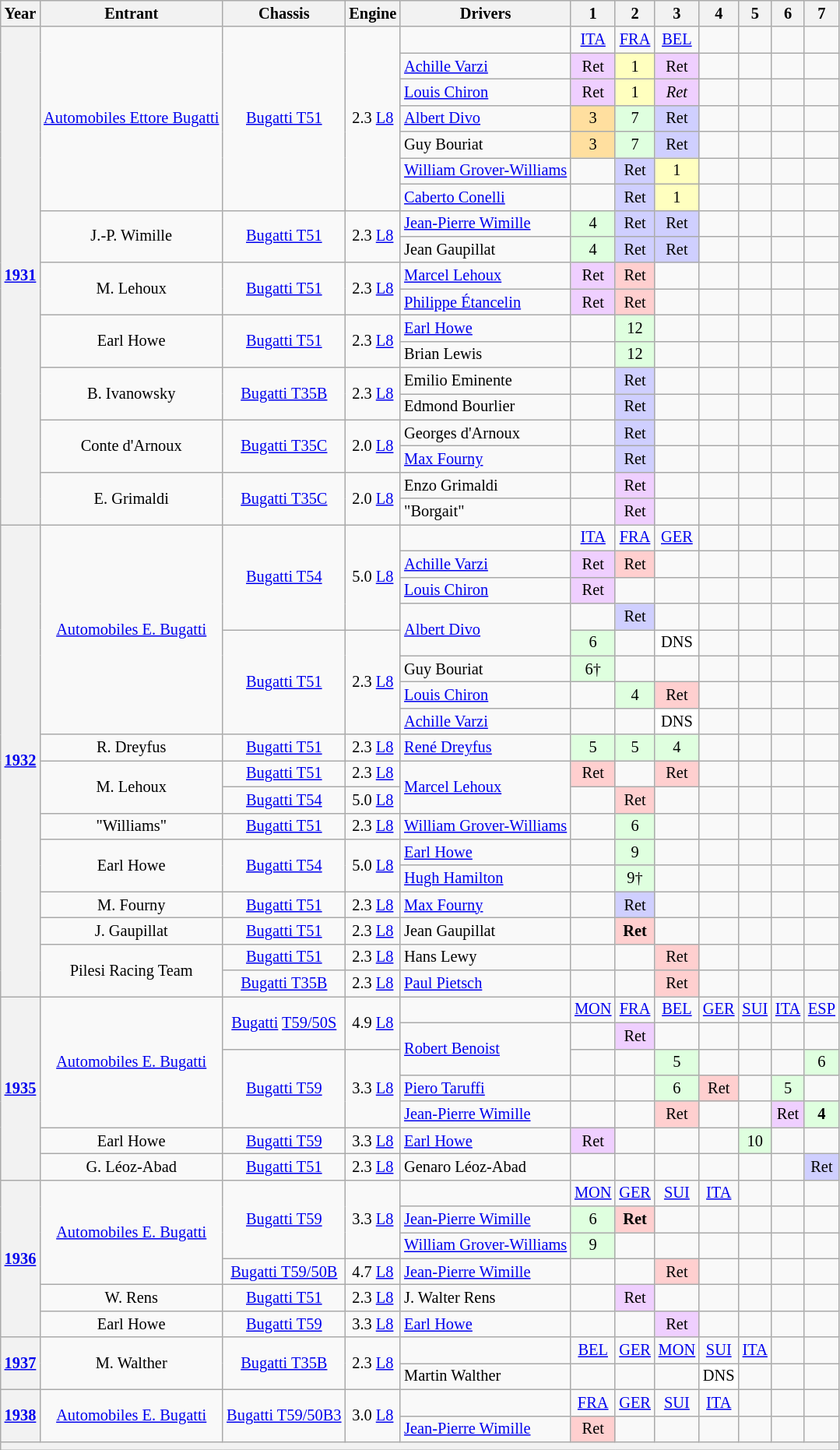<table class="wikitable" style="text-align:center; font-size:85%">
<tr>
<th>Year</th>
<th>Entrant</th>
<th>Chassis</th>
<th>Engine</th>
<th>Drivers</th>
<th>1</th>
<th>2</th>
<th>3</th>
<th>4</th>
<th>5</th>
<th>6</th>
<th>7</th>
</tr>
<tr>
<th rowspan=19><a href='#'>1931</a></th>
<td rowspan=7><a href='#'>Automobiles Ettore Bugatti</a></td>
<td rowspan=7><a href='#'>Bugatti T51</a></td>
<td rowspan=7>2.3 <a href='#'>L8</a></td>
<td></td>
<td><a href='#'>ITA</a></td>
<td><a href='#'>FRA</a></td>
<td><a href='#'>BEL</a></td>
<td></td>
<td></td>
<td></td>
<td></td>
</tr>
<tr>
<td align="left"> <a href='#'>Achille Varzi</a></td>
<td style="background:#EFCFFF;">Ret</td>
<td style="background:#FFFFBF;">1</td>
<td style="background:#EFCFFF;">Ret</td>
<td></td>
<td></td>
<td></td>
<td></td>
</tr>
<tr>
<td align="left"> <a href='#'>Louis Chiron</a></td>
<td style="background:#EFCFFF;">Ret</td>
<td style="background:#FFFFBF;">1</td>
<td style="background:#EFCFFF;"><em>Ret</em></td>
<td></td>
<td></td>
<td></td>
<td></td>
</tr>
<tr>
<td align="left"> <a href='#'>Albert Divo</a></td>
<td style="background:#FFDF9F;">3</td>
<td style="background:#DFFFDF;">7</td>
<td style="background:#CFCFFF;">Ret</td>
<td></td>
<td></td>
<td></td>
<td></td>
</tr>
<tr>
<td align="left"> Guy Bouriat</td>
<td style="background:#FFDF9F;">3</td>
<td style="background:#DFFFDF;">7</td>
<td style="background:#CFCFFF;">Ret</td>
<td></td>
<td></td>
<td></td>
<td></td>
</tr>
<tr>
<td align="left"> <a href='#'>William Grover-Williams</a></td>
<td></td>
<td style="background:#CFCFFF;">Ret</td>
<td style="background:#FFFFBF;">1</td>
<td></td>
<td></td>
<td></td>
<td></td>
</tr>
<tr>
<td align="left"> <a href='#'>Caberto Conelli</a></td>
<td></td>
<td style="background:#CFCFFF;">Ret</td>
<td style="background:#FFFFBF;">1</td>
<td></td>
<td></td>
<td></td>
<td></td>
</tr>
<tr>
<td rowspan=2>J.-P. Wimille</td>
<td rowspan=2><a href='#'>Bugatti T51</a></td>
<td rowspan=2>2.3 <a href='#'>L8</a></td>
<td align="left"> <a href='#'>Jean-Pierre Wimille</a></td>
<td style="background:#dfffdf;">4</td>
<td style="background:#cfcfff;">Ret</td>
<td style="background:#cfcfff;">Ret</td>
<td></td>
<td></td>
<td></td>
<td></td>
</tr>
<tr>
<td align="left"> Jean Gaupillat</td>
<td style="background:#dfffdf;">4</td>
<td style="background:#cfcfff;">Ret</td>
<td style="background:#cfcfff;">Ret</td>
<td></td>
<td></td>
<td></td>
<td></td>
</tr>
<tr>
<td rowspan=2>M. Lehoux</td>
<td rowspan=2><a href='#'>Bugatti T51</a></td>
<td rowspan=2>2.3 <a href='#'>L8</a></td>
<td align="left"> <a href='#'>Marcel Lehoux</a></td>
<td style="background:#efcfff;">Ret</td>
<td style="background:#ffcfcf;">Ret</td>
<td></td>
<td></td>
<td></td>
<td></td>
<td></td>
</tr>
<tr>
<td align="left"> <a href='#'>Philippe Étancelin</a></td>
<td style="background:#efcfff;">Ret</td>
<td style="background:#ffcfcf;">Ret</td>
<td></td>
<td></td>
<td></td>
<td></td>
<td></td>
</tr>
<tr>
<td rowspan=2>Earl Howe</td>
<td rowspan=2><a href='#'>Bugatti T51</a></td>
<td rowspan=2>2.3 <a href='#'>L8</a></td>
<td align="left"> <a href='#'>Earl Howe</a></td>
<td></td>
<td style="background:#DFFFDF;">12</td>
<td></td>
<td></td>
<td></td>
<td></td>
<td></td>
</tr>
<tr>
<td align="left"> Brian Lewis</td>
<td></td>
<td style="background:#DFFFDF;">12</td>
<td></td>
<td></td>
<td></td>
<td></td>
<td></td>
</tr>
<tr>
<td rowspan=2>B. Ivanowsky</td>
<td rowspan=2><a href='#'>Bugatti T35B</a></td>
<td rowspan=2>2.3 <a href='#'>L8</a></td>
<td align="left"> Emilio Eminente</td>
<td></td>
<td style="background:#cfcfff;">Ret</td>
<td></td>
<td></td>
<td></td>
<td></td>
<td></td>
</tr>
<tr>
<td align="left"> Edmond Bourlier</td>
<td></td>
<td style="background:#cfcfff;">Ret</td>
<td></td>
<td></td>
<td></td>
<td></td>
<td></td>
</tr>
<tr>
<td rowspan=2>Conte d'Arnoux</td>
<td rowspan=2><a href='#'>Bugatti T35C</a></td>
<td rowspan=2>2.0 <a href='#'>L8</a></td>
<td align="left"> Georges d'Arnoux</td>
<td></td>
<td style="background:#cfcfff;">Ret</td>
<td></td>
<td></td>
<td></td>
<td></td>
<td></td>
</tr>
<tr>
<td align="left"> <a href='#'>Max Fourny</a></td>
<td></td>
<td style="background:#cfcfff;">Ret</td>
<td></td>
<td></td>
<td></td>
<td></td>
<td></td>
</tr>
<tr>
<td rowspan=2>E. Grimaldi</td>
<td rowspan=2><a href='#'>Bugatti T35C</a></td>
<td rowspan=2>2.0 <a href='#'>L8</a></td>
<td align="left"> Enzo Grimaldi</td>
<td></td>
<td style="background:#EFCFFF;">Ret</td>
<td></td>
<td></td>
<td></td>
<td></td>
<td></td>
</tr>
<tr>
<td align="left">"Borgait"</td>
<td></td>
<td style="background:#EFCFFF;">Ret</td>
<td></td>
<td></td>
<td></td>
<td></td>
<td></td>
</tr>
<tr>
<th rowspan=18><a href='#'>1932</a></th>
<td rowspan=8><a href='#'>Automobiles E. Bugatti</a></td>
<td rowspan=4><a href='#'>Bugatti T54</a></td>
<td rowspan=4>5.0 <a href='#'>L8</a></td>
<td></td>
<td><a href='#'>ITA</a></td>
<td><a href='#'>FRA</a></td>
<td><a href='#'>GER</a></td>
<td></td>
<td></td>
<td></td>
<td></td>
</tr>
<tr>
<td align="left"> <a href='#'>Achille Varzi</a></td>
<td style="background:#EFCFFF;">Ret</td>
<td style="background:#FFCFCF;">Ret</td>
<td></td>
<td></td>
<td></td>
<td></td>
<td></td>
</tr>
<tr>
<td align="left"> <a href='#'>Louis Chiron</a></td>
<td style="background:#EFCFFF;">Ret</td>
<td></td>
<td></td>
<td></td>
<td></td>
<td></td>
<td></td>
</tr>
<tr>
<td align="left" rowspan=2> <a href='#'>Albert Divo</a></td>
<td></td>
<td style="background:#CFCFFF;">Ret</td>
<td></td>
<td></td>
<td></td>
<td></td>
<td></td>
</tr>
<tr>
<td rowspan=4><a href='#'>Bugatti T51</a></td>
<td rowspan=4>2.3 <a href='#'>L8</a></td>
<td style="background:#DFFFDF;">6</td>
<td></td>
<td style="background:#FFFFFF;">DNS</td>
<td></td>
<td></td>
<td></td>
<td></td>
</tr>
<tr>
<td align="left"> Guy Bouriat</td>
<td style="background:#DFFFDF;">6†</td>
<td></td>
<td></td>
<td></td>
<td></td>
<td></td>
<td></td>
</tr>
<tr>
<td align="left"> <a href='#'>Louis Chiron</a></td>
<td></td>
<td style="background:#DFFFDF;">4</td>
<td style="background:#FFCFCF;">Ret</td>
<td></td>
<td></td>
<td></td>
<td></td>
</tr>
<tr>
<td align="left"> <a href='#'>Achille Varzi</a></td>
<td></td>
<td></td>
<td style="background:#FFFFFF;">DNS</td>
<td></td>
<td></td>
<td></td>
<td></td>
</tr>
<tr>
<td>R. Dreyfus</td>
<td><a href='#'>Bugatti T51</a></td>
<td>2.3 <a href='#'>L8</a></td>
<td align="left"> <a href='#'>René Dreyfus</a></td>
<td style="background:#DFFFDF;">5</td>
<td style="background:#DFFFDF;">5</td>
<td style="background:#DFFFDF;">4</td>
<td></td>
<td></td>
<td></td>
<td></td>
</tr>
<tr>
<td rowspan=2>M. Lehoux</td>
<td><a href='#'>Bugatti T51</a></td>
<td>2.3 <a href='#'>L8</a></td>
<td align="left" rowspan=2> <a href='#'>Marcel Lehoux</a></td>
<td style="background:#ffcfcf;">Ret</td>
<td></td>
<td style="background:#ffcfcf;">Ret</td>
<td></td>
<td></td>
<td></td>
<td></td>
</tr>
<tr>
<td><a href='#'>Bugatti T54</a></td>
<td>5.0 <a href='#'>L8</a></td>
<td></td>
<td style="background:#ffcfcf;">Ret</td>
<td></td>
<td></td>
<td></td>
<td></td>
<td></td>
</tr>
<tr>
<td>"Williams"</td>
<td><a href='#'>Bugatti T51</a></td>
<td>2.3 <a href='#'>L8</a></td>
<td align="left"> <a href='#'>William Grover-Williams</a></td>
<td></td>
<td style="background:#DFFFDF;">6</td>
<td></td>
<td></td>
<td></td>
<td></td>
<td></td>
</tr>
<tr>
<td rowspan=2>Earl Howe</td>
<td rowspan=2><a href='#'>Bugatti T54</a></td>
<td rowspan=2>5.0 <a href='#'>L8</a></td>
<td align="left"> <a href='#'>Earl Howe</a></td>
<td></td>
<td style="background:#DFFFDF;">9</td>
<td></td>
<td></td>
<td></td>
<td></td>
<td></td>
</tr>
<tr>
<td align="left"> <a href='#'>Hugh Hamilton</a></td>
<td></td>
<td style="background:#DFFFDF;">9†</td>
<td></td>
<td></td>
<td></td>
<td></td>
<td></td>
</tr>
<tr>
<td>M. Fourny</td>
<td><a href='#'>Bugatti T51</a></td>
<td>2.3 <a href='#'>L8</a></td>
<td align="left"> <a href='#'>Max Fourny</a></td>
<td></td>
<td style="background:#cfcfff;">Ret</td>
<td></td>
<td></td>
<td></td>
<td></td>
<td></td>
</tr>
<tr>
<td>J. Gaupillat</td>
<td><a href='#'>Bugatti T51</a></td>
<td>2.3 <a href='#'>L8</a></td>
<td align="left"> Jean Gaupillat</td>
<td></td>
<td style="background:#ffcfcf;"><strong>Ret</strong></td>
<td></td>
<td></td>
<td></td>
<td></td>
<td></td>
</tr>
<tr>
<td rowspan=2>Pilesi Racing Team</td>
<td><a href='#'>Bugatti T51</a></td>
<td>2.3 <a href='#'>L8</a></td>
<td align="left"> Hans Lewy</td>
<td></td>
<td></td>
<td style="background:#ffcfcf;">Ret</td>
<td></td>
<td></td>
<td></td>
<td></td>
</tr>
<tr>
<td><a href='#'>Bugatti T35B</a></td>
<td>2.3 <a href='#'>L8</a></td>
<td align="left"> <a href='#'>Paul Pietsch</a></td>
<td></td>
<td></td>
<td style="background:#ffcfcf;">Ret</td>
<td></td>
<td></td>
<td></td>
<td></td>
</tr>
<tr>
<th rowspan=7><a href='#'>1935</a></th>
<td rowspan=5><a href='#'>Automobiles E. Bugatti</a></td>
<td rowspan=2><a href='#'>Bugatti</a> <a href='#'>T59/50S</a></td>
<td rowspan=2>4.9 <a href='#'>L8</a></td>
<td></td>
<td><a href='#'>MON</a></td>
<td><a href='#'>FRA</a></td>
<td><a href='#'>BEL</a></td>
<td><a href='#'>GER</a></td>
<td><a href='#'>SUI</a></td>
<td><a href='#'>ITA</a></td>
<td><a href='#'>ESP</a></td>
</tr>
<tr>
<td rowspan=2 align="left"> <a href='#'>Robert Benoist</a></td>
<td></td>
<td style="background:#EFCFFF;">Ret</td>
<td></td>
<td></td>
<td></td>
<td></td>
<td></td>
</tr>
<tr>
<td rowspan=3><a href='#'>Bugatti T59</a></td>
<td rowspan=3>3.3 <a href='#'>L8</a></td>
<td></td>
<td></td>
<td style="background:#DFFFDF;">5</td>
<td></td>
<td></td>
<td></td>
<td style="background:#DFFFDF;">6</td>
</tr>
<tr>
<td align="left"> <a href='#'>Piero Taruffi</a></td>
<td></td>
<td></td>
<td style="background:#DFFFDF;">6</td>
<td style="background:#FFCFCF;">Ret</td>
<td></td>
<td style="background:#DFFFDF;">5</td>
<td></td>
</tr>
<tr>
<td align="left"> <a href='#'>Jean-Pierre Wimille</a></td>
<td></td>
<td></td>
<td style="background:#FFCFCF;">Ret</td>
<td></td>
<td></td>
<td style="background:#EFCFFF;">Ret</td>
<td style="background:#DFFFDF;"><strong>4</strong></td>
</tr>
<tr>
<td>Earl Howe</td>
<td><a href='#'>Bugatti T59</a></td>
<td>3.3 <a href='#'>L8</a></td>
<td align="left"> <a href='#'>Earl Howe</a></td>
<td style="background:#EFCFFF;">Ret</td>
<td></td>
<td></td>
<td></td>
<td style="background:#DFFFDF;">10</td>
<td></td>
<td></td>
</tr>
<tr>
<td>G. Léoz-Abad</td>
<td><a href='#'>Bugatti T51</a></td>
<td>2.3 <a href='#'>L8</a></td>
<td align="left"> Genaro Léoz-Abad</td>
<td></td>
<td></td>
<td></td>
<td></td>
<td></td>
<td></td>
<td style="background:#cfcfff;">Ret</td>
</tr>
<tr>
<th rowspan=6><a href='#'>1936</a></th>
<td rowspan=4><a href='#'>Automobiles E. Bugatti</a></td>
<td rowspan=3><a href='#'>Bugatti T59</a></td>
<td rowspan=3>3.3 <a href='#'>L8</a></td>
<td></td>
<td><a href='#'>MON</a></td>
<td><a href='#'>GER</a></td>
<td><a href='#'>SUI</a></td>
<td><a href='#'>ITA</a></td>
<td></td>
<td></td>
<td></td>
</tr>
<tr>
<td align="left"> <a href='#'>Jean-Pierre Wimille</a></td>
<td style="background:#DFFFDF;">6</td>
<td style="background:#FFCFCF;"><strong>Ret</strong></td>
<td></td>
<td></td>
<td></td>
<td></td>
<td></td>
</tr>
<tr>
<td align="left"> <a href='#'>William Grover-Williams</a></td>
<td style="background:#DFFFDF;">9</td>
<td></td>
<td></td>
<td></td>
<td></td>
<td></td>
<td></td>
</tr>
<tr>
<td><a href='#'>Bugatti T59/50B</a></td>
<td>4.7 <a href='#'>L8</a></td>
<td align="left"> <a href='#'>Jean-Pierre Wimille</a></td>
<td></td>
<td></td>
<td style="background:#FFCFCF;">Ret</td>
<td></td>
<td></td>
<td></td>
<td></td>
</tr>
<tr>
<td>W. Rens</td>
<td><a href='#'>Bugatti T51</a></td>
<td>2.3 <a href='#'>L8</a></td>
<td align="left"> J. Walter Rens</td>
<td></td>
<td style="background:#efcfff;">Ret</td>
<td></td>
<td></td>
<td></td>
<td></td>
<td></td>
</tr>
<tr>
<td>Earl Howe</td>
<td><a href='#'>Bugatti T59</a></td>
<td>3.3 <a href='#'>L8</a></td>
<td align="left"> <a href='#'>Earl Howe</a></td>
<td></td>
<td></td>
<td style="background:#efcfff;">Ret</td>
<td></td>
<td></td>
<td></td>
<td></td>
</tr>
<tr>
<th rowspan=2><a href='#'>1937</a></th>
<td rowspan=2>M. Walther</td>
<td rowspan=2><a href='#'>Bugatti T35B</a></td>
<td rowspan=2>2.3 <a href='#'>L8</a></td>
<td></td>
<td><a href='#'>BEL</a></td>
<td><a href='#'>GER</a></td>
<td><a href='#'>MON</a></td>
<td><a href='#'>SUI</a></td>
<td><a href='#'>ITA</a></td>
<td></td>
<td></td>
</tr>
<tr>
<td align="left"> Martin Walther</td>
<td></td>
<td></td>
<td></td>
<td style="background:#ffffff;">DNS</td>
<td></td>
<td></td>
<td></td>
</tr>
<tr>
<th rowspan=2><a href='#'>1938</a></th>
<td rowspan=2><a href='#'>Automobiles E. Bugatti</a></td>
<td rowspan=2><a href='#'>Bugatti T59/50B3</a></td>
<td rowspan=2>3.0 <a href='#'>L8</a></td>
<td></td>
<td><a href='#'>FRA</a></td>
<td><a href='#'>GER</a></td>
<td><a href='#'>SUI</a></td>
<td><a href='#'>ITA</a></td>
<td></td>
<td></td>
<td></td>
</tr>
<tr>
<td align="left"> <a href='#'>Jean-Pierre Wimille</a></td>
<td style="background:#FFCFCF;">Ret</td>
<td></td>
<td></td>
<td></td>
<td></td>
<td></td>
<td></td>
</tr>
<tr>
<th colspan="12"></th>
</tr>
</table>
